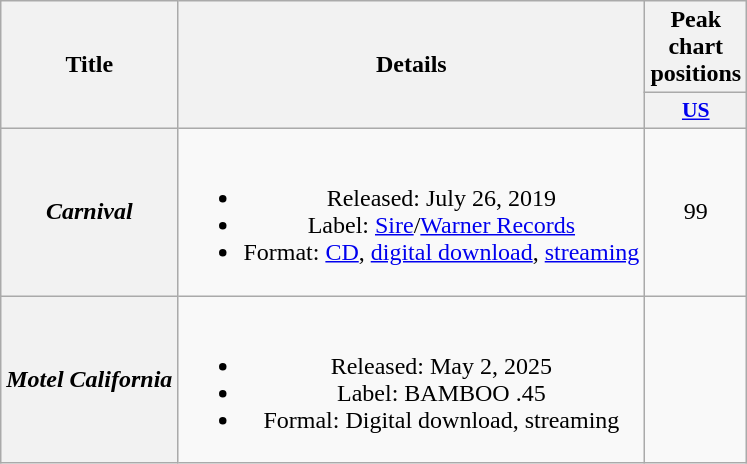<table class="wikitable plainrowheaders" style="text-align:center">
<tr>
<th scope="col" rowspan="2">Title</th>
<th scope="col" rowspan="2">Details</th>
<th scope="col" colspan="1">Peak chart positions</th>
</tr>
<tr>
<th scope="col" style="width:3em;font-size:90%;"><a href='#'>US</a><br></th>
</tr>
<tr>
<th scope="row"><em>Carnival</em></th>
<td><br><ul><li>Released: July 26, 2019</li><li>Label: <a href='#'>Sire</a>/<a href='#'>Warner Records</a></li><li>Format: <a href='#'>CD</a>, <a href='#'>digital download</a>, <a href='#'>streaming</a></li></ul></td>
<td>99</td>
</tr>
<tr>
<th><em>Motel California</em></th>
<td><br><ul><li>Released: May 2, 2025</li><li>Label: BAMBOO .45</li><li>Formal: Digital download, streaming</li></ul></td>
<td></td>
</tr>
</table>
